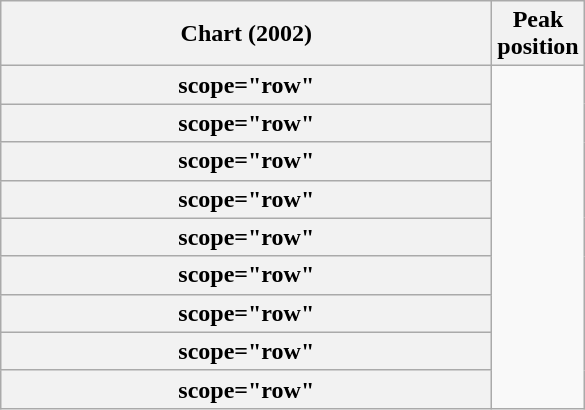<table class="wikitable plainrowheaders sortable" style="text-align:center;">
<tr>
<th scope="col" style="width:20em;">Chart (2002)</th>
<th scope="col">Peak<br>position</th>
</tr>
<tr>
<th>scope="row" </th>
</tr>
<tr>
<th>scope="row" </th>
</tr>
<tr>
<th>scope="row" </th>
</tr>
<tr>
<th>scope="row" </th>
</tr>
<tr>
<th>scope="row" </th>
</tr>
<tr>
<th>scope="row" </th>
</tr>
<tr>
<th>scope="row" </th>
</tr>
<tr>
<th>scope="row" </th>
</tr>
<tr>
<th>scope="row" </th>
</tr>
</table>
